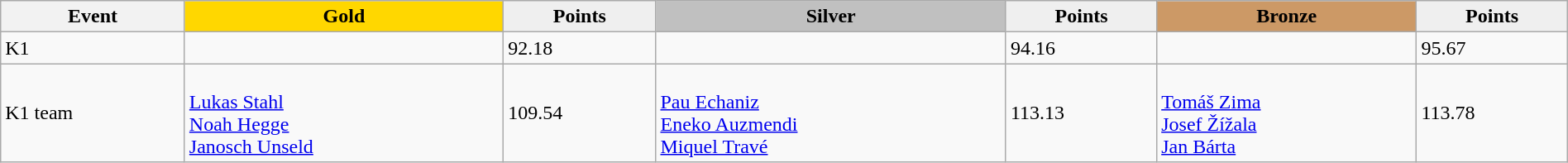<table class="wikitable" width=100%>
<tr>
<th>Event</th>
<td align=center bgcolor="gold"><strong>Gold</strong></td>
<td align=center bgcolor="EFEFEF"><strong>Points</strong></td>
<td align=center bgcolor="silver"><strong>Silver</strong></td>
<td align=center bgcolor="EFEFEF"><strong>Points</strong></td>
<td align=center bgcolor="CC9966"><strong>Bronze</strong></td>
<td align=center bgcolor="EFEFEF"><strong>Points</strong></td>
</tr>
<tr>
<td>K1</td>
<td></td>
<td>92.18</td>
<td></td>
<td>94.16</td>
<td></td>
<td>95.67</td>
</tr>
<tr>
<td>K1 team</td>
<td><br><a href='#'>Lukas Stahl</a><br><a href='#'>Noah Hegge</a><br><a href='#'>Janosch Unseld</a></td>
<td>109.54</td>
<td><br><a href='#'>Pau Echaniz</a><br><a href='#'>Eneko Auzmendi</a><br><a href='#'>Miquel Travé</a></td>
<td>113.13</td>
<td><br><a href='#'>Tomáš Zima</a><br><a href='#'>Josef Žížala</a><br><a href='#'>Jan Bárta</a></td>
<td>113.78</td>
</tr>
</table>
